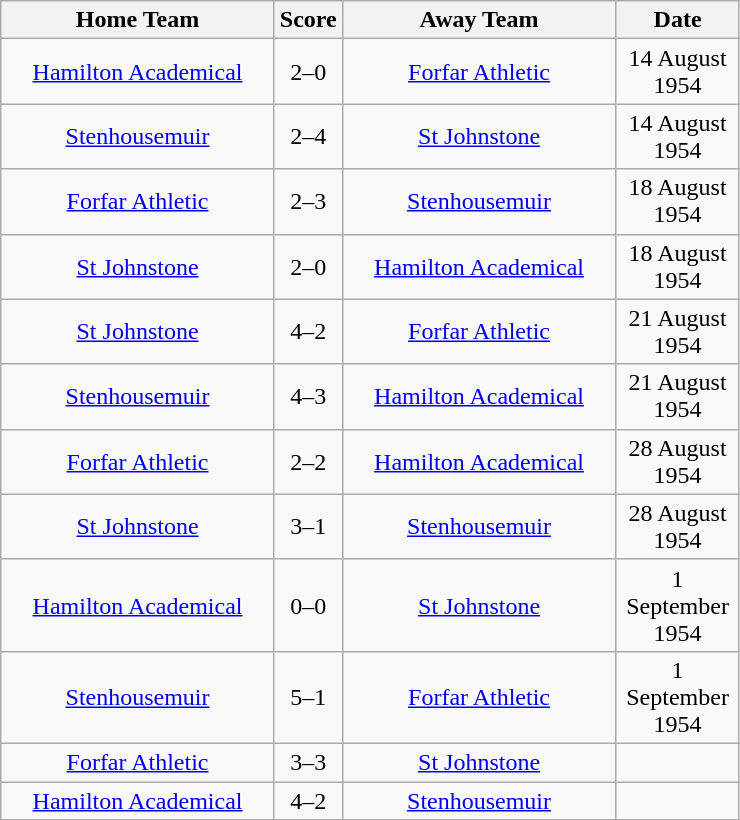<table class="wikitable" style="text-align:center;">
<tr>
<th width=175>Home Team</th>
<th width=20>Score</th>
<th width=175>Away Team</th>
<th width= 75>Date</th>
</tr>
<tr>
<td><a href='#'>Hamilton Academical</a></td>
<td>2–0</td>
<td><a href='#'>Forfar Athletic</a></td>
<td>14 August 1954</td>
</tr>
<tr>
<td><a href='#'>Stenhousemuir</a></td>
<td>2–4</td>
<td><a href='#'>St Johnstone</a></td>
<td>14 August 1954</td>
</tr>
<tr>
<td><a href='#'>Forfar Athletic</a></td>
<td>2–3</td>
<td><a href='#'>Stenhousemuir</a></td>
<td>18 August 1954</td>
</tr>
<tr>
<td><a href='#'>St Johnstone</a></td>
<td>2–0</td>
<td><a href='#'>Hamilton Academical</a></td>
<td>18 August 1954</td>
</tr>
<tr>
<td><a href='#'>St Johnstone</a></td>
<td>4–2</td>
<td><a href='#'>Forfar Athletic</a></td>
<td>21 August 1954</td>
</tr>
<tr>
<td><a href='#'>Stenhousemuir</a></td>
<td>4–3</td>
<td><a href='#'>Hamilton Academical</a></td>
<td>21 August 1954</td>
</tr>
<tr>
<td><a href='#'>Forfar Athletic</a></td>
<td>2–2</td>
<td><a href='#'>Hamilton Academical</a></td>
<td>28 August 1954</td>
</tr>
<tr>
<td><a href='#'>St Johnstone</a></td>
<td>3–1</td>
<td><a href='#'>Stenhousemuir</a></td>
<td>28 August 1954</td>
</tr>
<tr>
<td><a href='#'>Hamilton Academical</a></td>
<td>0–0</td>
<td><a href='#'>St Johnstone</a></td>
<td>1 September 1954</td>
</tr>
<tr>
<td><a href='#'>Stenhousemuir</a></td>
<td>5–1</td>
<td><a href='#'>Forfar Athletic</a></td>
<td>1 September 1954</td>
</tr>
<tr>
<td><a href='#'>Forfar Athletic</a></td>
<td>3–3</td>
<td><a href='#'>St Johnstone</a></td>
<td></td>
</tr>
<tr>
<td><a href='#'>Hamilton Academical</a></td>
<td>4–2</td>
<td><a href='#'>Stenhousemuir</a></td>
<td></td>
</tr>
<tr>
</tr>
</table>
